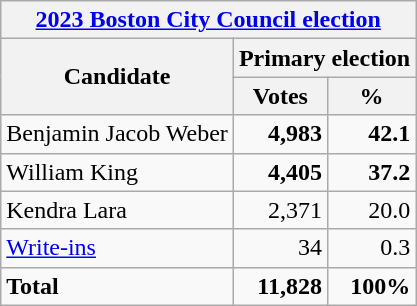<table class=wikitable>
<tr>
<th colspan=5><a href='#'>2023 Boston City Council election</a></th>
</tr>
<tr>
<th colspan=1 rowspan=2>Candidate</th>
<th colspan=2><strong>Primary election</strong></th>
</tr>
<tr>
<th>Votes</th>
<th>%</th>
</tr>
<tr>
<td>Benjamin Jacob Weber</td>
<td align="right"><strong>4,983</strong></td>
<td align="right"><strong>42.1</strong></td>
</tr>
<tr>
<td>William King</td>
<td align="right"><strong>4,405</strong></td>
<td align="right"><strong>37.2</strong></td>
</tr>
<tr>
<td>Kendra Lara</td>
<td align="right">2,371</td>
<td align="right">20.0</td>
</tr>
<tr>
<td><a href='#'>Write-ins</a></td>
<td align="right">34</td>
<td align="right">0.3</td>
</tr>
<tr>
<td><strong>Total</strong></td>
<td align="right"><strong>11,828</strong></td>
<td align="right"><strong>100%</strong></td>
</tr>
</table>
